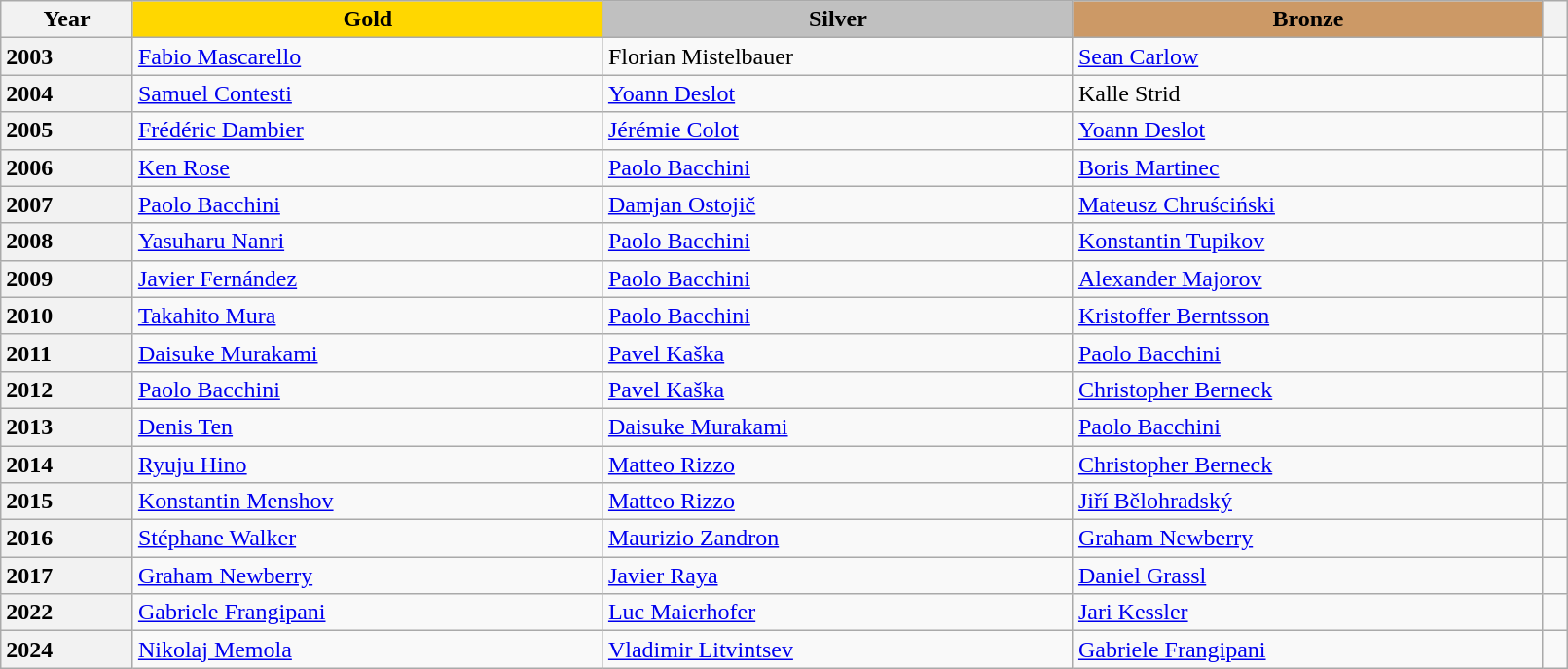<table class="wikitable unsortable" style="text-align:left; width:85%">
<tr>
<th scope="col" style="text-align:center">Year</th>
<td scope="col" style="text-align:center; width:30%; background:gold"><strong>Gold</strong></td>
<td scope="col" style="text-align:center; width:30%; background:silver"><strong>Silver</strong></td>
<td scope="col" style="text-align:center; width:30%; background:#c96"><strong>Bronze</strong></td>
<th scope="col" style="text-align:center"></th>
</tr>
<tr>
<th scope="row" style="text-align:left">2003</th>
<td> <a href='#'>Fabio Mascarello</a></td>
<td> Florian Mistelbauer</td>
<td> <a href='#'>Sean Carlow</a></td>
<td></td>
</tr>
<tr>
<th scope="row" style="text-align:left">2004</th>
<td> <a href='#'>Samuel Contesti</a></td>
<td> <a href='#'>Yoann Deslot</a></td>
<td> Kalle Strid</td>
<td></td>
</tr>
<tr>
<th scope="row" style="text-align:left">2005</th>
<td> <a href='#'>Frédéric Dambier</a></td>
<td> <a href='#'>Jérémie Colot</a></td>
<td> <a href='#'>Yoann Deslot</a></td>
<td></td>
</tr>
<tr>
<th scope="row" style="text-align:left">2006</th>
<td> <a href='#'>Ken Rose</a></td>
<td> <a href='#'>Paolo Bacchini</a></td>
<td> <a href='#'>Boris Martinec</a></td>
<td></td>
</tr>
<tr>
<th scope="row" style="text-align:left">2007</th>
<td> <a href='#'>Paolo Bacchini</a></td>
<td> <a href='#'>Damjan Ostojič</a></td>
<td> <a href='#'>Mateusz Chruściński</a></td>
<td></td>
</tr>
<tr>
<th scope="row" style="text-align:left">2008</th>
<td> <a href='#'>Yasuharu Nanri</a></td>
<td> <a href='#'>Paolo Bacchini</a></td>
<td> <a href='#'>Konstantin Tupikov</a></td>
<td></td>
</tr>
<tr>
<th scope="row" style="text-align:left">2009</th>
<td> <a href='#'>Javier Fernández</a></td>
<td> <a href='#'>Paolo Bacchini</a></td>
<td> <a href='#'>Alexander Majorov</a></td>
<td></td>
</tr>
<tr>
<th scope="row" style="text-align:left">2010</th>
<td> <a href='#'>Takahito Mura</a></td>
<td> <a href='#'>Paolo Bacchini</a></td>
<td> <a href='#'>Kristoffer Berntsson</a></td>
<td></td>
</tr>
<tr>
<th scope="row" style="text-align:left">2011</th>
<td> <a href='#'>Daisuke Murakami</a></td>
<td> <a href='#'>Pavel Kaška</a></td>
<td> <a href='#'>Paolo Bacchini</a></td>
<td></td>
</tr>
<tr>
<th scope="row" style="text-align:left">2012</th>
<td> <a href='#'>Paolo Bacchini</a></td>
<td> <a href='#'>Pavel Kaška</a></td>
<td> <a href='#'>Christopher Berneck</a></td>
<td></td>
</tr>
<tr>
<th scope="row" style="text-align:left">2013</th>
<td> <a href='#'>Denis Ten</a></td>
<td> <a href='#'>Daisuke Murakami</a></td>
<td> <a href='#'>Paolo Bacchini</a></td>
<td></td>
</tr>
<tr>
<th scope="row" style="text-align:left">2014</th>
<td> <a href='#'>Ryuju Hino</a></td>
<td> <a href='#'>Matteo Rizzo</a></td>
<td> <a href='#'>Christopher Berneck</a></td>
<td></td>
</tr>
<tr>
<th scope="row" style="text-align:left">2015</th>
<td> <a href='#'>Konstantin Menshov</a></td>
<td> <a href='#'>Matteo Rizzo</a></td>
<td> <a href='#'>Jiří Bělohradský</a></td>
<td></td>
</tr>
<tr>
<th scope="row" style="text-align:left">2016</th>
<td> <a href='#'>Stéphane Walker</a></td>
<td> <a href='#'>Maurizio Zandron</a></td>
<td> <a href='#'>Graham Newberry</a></td>
<td></td>
</tr>
<tr>
<th scope="row" style="text-align:left">2017</th>
<td> <a href='#'>Graham Newberry</a></td>
<td> <a href='#'>Javier Raya</a></td>
<td> <a href='#'>Daniel Grassl</a></td>
<td></td>
</tr>
<tr>
<th scope="row" style="text-align:left">2022</th>
<td> <a href='#'>Gabriele Frangipani</a></td>
<td> <a href='#'>Luc Maierhofer</a></td>
<td> <a href='#'>Jari Kessler</a></td>
<td></td>
</tr>
<tr>
<th scope="row" style="text-align:left">2024</th>
<td> <a href='#'>Nikolaj Memola</a></td>
<td> <a href='#'>Vladimir Litvintsev</a></td>
<td> <a href='#'>Gabriele Frangipani</a></td>
<td></td>
</tr>
</table>
